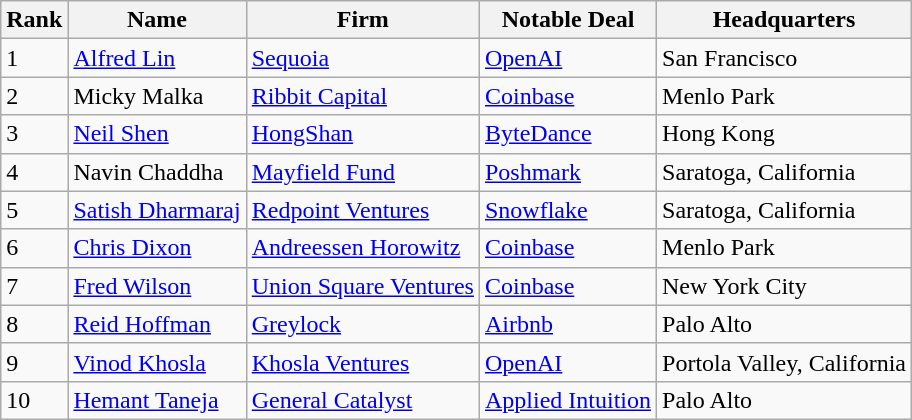<table class="wikitable sortable">
<tr>
<th>Rank</th>
<th>Name</th>
<th>Firm</th>
<th>Notable Deal</th>
<th>Headquarters</th>
</tr>
<tr>
<td>1</td>
<td><a href='#'>Alfred Lin</a></td>
<td><a href='#'>Sequoia</a></td>
<td><a href='#'>OpenAI</a></td>
<td>San Francisco</td>
</tr>
<tr>
<td>2</td>
<td>Micky Malka</td>
<td><a href='#'>Ribbit Capital</a></td>
<td><a href='#'>Coinbase</a></td>
<td>Menlo Park</td>
</tr>
<tr>
<td>3</td>
<td><a href='#'>Neil Shen</a></td>
<td><a href='#'>HongShan</a></td>
<td><a href='#'>ByteDance</a></td>
<td>Hong Kong</td>
</tr>
<tr>
<td>4</td>
<td>Navin Chaddha</td>
<td><a href='#'>Mayfield Fund</a></td>
<td><a href='#'>Poshmark</a></td>
<td>Saratoga, California</td>
</tr>
<tr>
<td>5</td>
<td><a href='#'>Satish Dharmaraj</a></td>
<td><a href='#'>Redpoint Ventures</a></td>
<td><a href='#'>Snowflake</a></td>
<td>Saratoga, California</td>
</tr>
<tr>
<td>6</td>
<td><a href='#'>Chris Dixon</a></td>
<td><a href='#'>Andreessen Horowitz</a></td>
<td><a href='#'>Coinbase</a></td>
<td>Menlo Park</td>
</tr>
<tr>
<td>7</td>
<td><a href='#'>Fred Wilson</a></td>
<td><a href='#'>Union Square Ventures</a></td>
<td><a href='#'>Coinbase</a></td>
<td>New York City</td>
</tr>
<tr>
<td>8</td>
<td><a href='#'>Reid Hoffman</a></td>
<td><a href='#'>Greylock</a></td>
<td><a href='#'>Airbnb</a></td>
<td>Palo Alto</td>
</tr>
<tr>
<td>9</td>
<td><a href='#'>Vinod Khosla</a></td>
<td><a href='#'>Khosla Ventures</a></td>
<td><a href='#'>OpenAI</a></td>
<td>Portola Valley, California</td>
</tr>
<tr>
<td>10</td>
<td><a href='#'>Hemant Taneja</a></td>
<td><a href='#'>General Catalyst</a></td>
<td><a href='#'>Applied Intuition</a></td>
<td>Palo Alto</td>
</tr>
</table>
